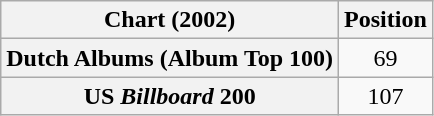<table class="wikitable plainrowheaders sortable">
<tr>
<th scope="col">Chart (2002)</th>
<th scope="col">Position</th>
</tr>
<tr>
<th scope="row">Dutch Albums (Album Top 100)</th>
<td align="center">69</td>
</tr>
<tr>
<th scope="row">US <em>Billboard</em> 200</th>
<td align="center">107</td>
</tr>
</table>
